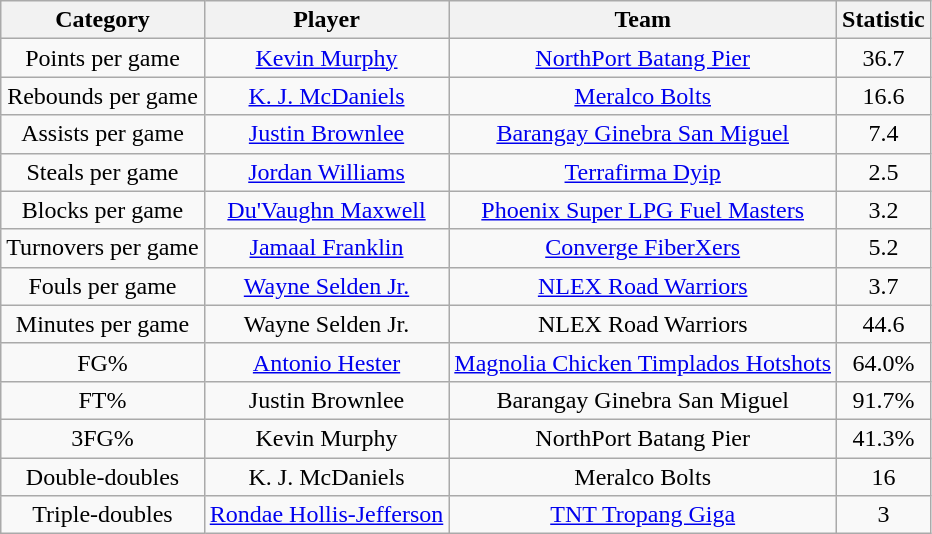<table class="wikitable" style="text-align:center">
<tr>
<th>Category</th>
<th>Player</th>
<th>Team</th>
<th>Statistic</th>
</tr>
<tr>
<td>Points per game</td>
<td><a href='#'>Kevin Murphy</a></td>
<td><a href='#'>NorthPort Batang Pier</a></td>
<td>36.7</td>
</tr>
<tr>
<td>Rebounds per game</td>
<td><a href='#'>K. J. McDaniels</a></td>
<td><a href='#'>Meralco Bolts</a></td>
<td>16.6</td>
</tr>
<tr>
<td>Assists per game</td>
<td><a href='#'>Justin Brownlee</a></td>
<td><a href='#'>Barangay Ginebra San Miguel</a></td>
<td>7.4</td>
</tr>
<tr>
<td>Steals per game</td>
<td><a href='#'>Jordan Williams</a></td>
<td><a href='#'>Terrafirma Dyip</a></td>
<td>2.5</td>
</tr>
<tr>
<td>Blocks per game</td>
<td><a href='#'>Du'Vaughn Maxwell</a></td>
<td><a href='#'>Phoenix Super LPG Fuel Masters</a></td>
<td>3.2</td>
</tr>
<tr>
<td>Turnovers per game</td>
<td><a href='#'>Jamaal Franklin</a></td>
<td><a href='#'>Converge FiberXers</a></td>
<td>5.2</td>
</tr>
<tr>
<td>Fouls per game</td>
<td><a href='#'>Wayne Selden Jr.</a></td>
<td><a href='#'>NLEX Road Warriors</a></td>
<td>3.7</td>
</tr>
<tr>
<td>Minutes per game</td>
<td>Wayne Selden Jr.</td>
<td>NLEX Road Warriors</td>
<td>44.6</td>
</tr>
<tr>
<td>FG%</td>
<td><a href='#'>Antonio Hester</a></td>
<td><a href='#'>Magnolia Chicken Timplados Hotshots</a></td>
<td>64.0%</td>
</tr>
<tr>
<td>FT%</td>
<td>Justin Brownlee</td>
<td>Barangay Ginebra San Miguel</td>
<td>91.7%</td>
</tr>
<tr>
<td>3FG%</td>
<td>Kevin Murphy</td>
<td>NorthPort Batang Pier</td>
<td>41.3%</td>
</tr>
<tr>
<td>Double-doubles</td>
<td>K. J. McDaniels</td>
<td>Meralco Bolts</td>
<td>16</td>
</tr>
<tr>
<td>Triple-doubles</td>
<td><a href='#'>Rondae Hollis-Jefferson</a></td>
<td><a href='#'>TNT Tropang Giga</a></td>
<td>3</td>
</tr>
</table>
